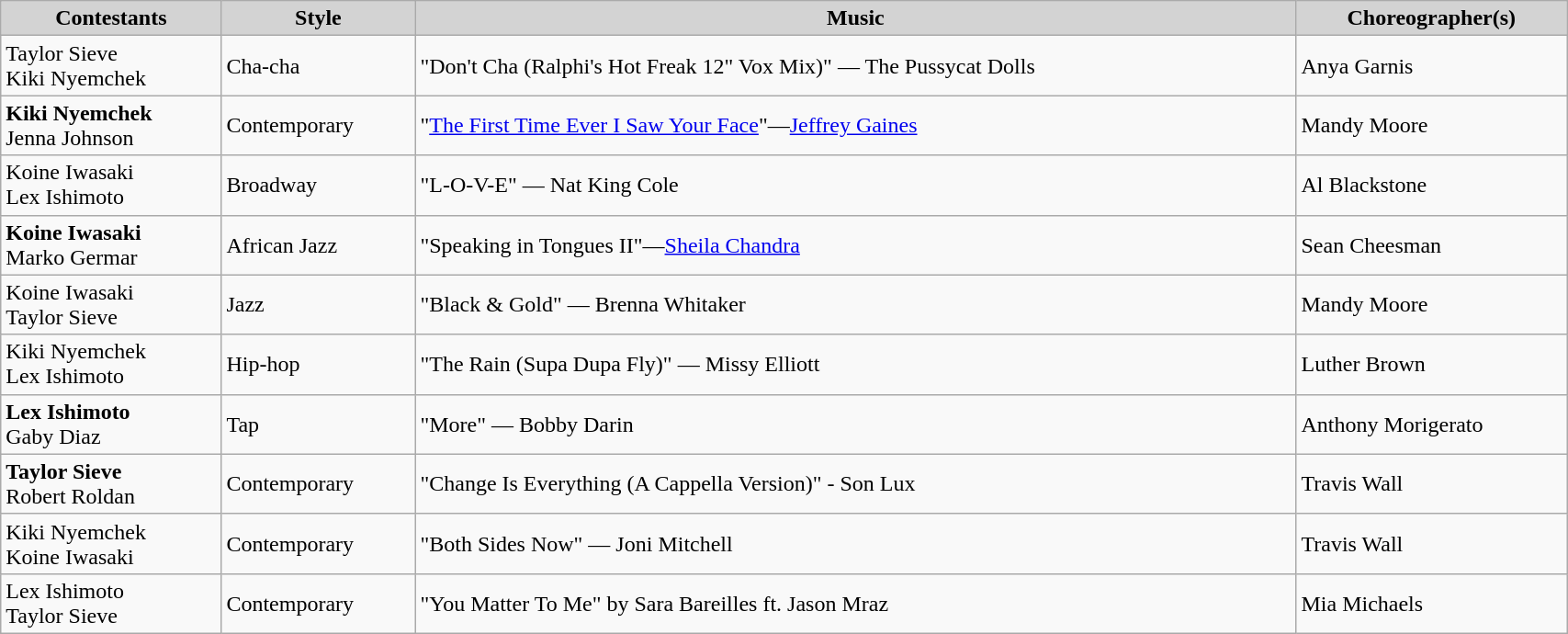<table class="wikitable" style="width:90%;">
<tr style="background:lightgrey; text-align:center;">
<td><strong>Contestants</strong></td>
<td><strong>Style</strong></td>
<td><strong>Music</strong></td>
<td><strong>Choreographer(s)</strong></td>
</tr>
<tr>
<td>Taylor Sieve<br>Kiki Nyemchek</td>
<td>Cha-cha</td>
<td>"Don't Cha (Ralphi's Hot Freak 12" Vox Mix)" — The Pussycat Dolls</td>
<td>Anya Garnis</td>
</tr>
<tr>
<td><strong>Kiki Nyemchek</strong><br>Jenna Johnson</td>
<td>Contemporary</td>
<td>"<a href='#'>The First Time Ever I Saw Your Face</a>"—<a href='#'>Jeffrey Gaines</a></td>
<td>Mandy Moore</td>
</tr>
<tr>
<td>Koine Iwasaki<br>Lex Ishimoto</td>
<td>Broadway</td>
<td>"L-O-V-E" — Nat King Cole</td>
<td>Al Blackstone</td>
</tr>
<tr>
<td><strong>Koine Iwasaki</strong><br>Marko Germar</td>
<td>African Jazz</td>
<td>"Speaking in Tongues II"—<a href='#'>Sheila Chandra</a></td>
<td>Sean Cheesman</td>
</tr>
<tr>
<td>Koine Iwasaki<br>Taylor Sieve</td>
<td>Jazz</td>
<td>"Black & Gold" — Brenna Whitaker</td>
<td>Mandy Moore</td>
</tr>
<tr>
<td>Kiki Nyemchek<br>Lex Ishimoto</td>
<td>Hip-hop</td>
<td>"The Rain (Supa Dupa Fly)" — Missy Elliott</td>
<td>Luther Brown</td>
</tr>
<tr>
<td><strong>Lex Ishimoto</strong><br>Gaby Diaz</td>
<td>Tap</td>
<td>"More" — Bobby Darin</td>
<td>Anthony Morigerato</td>
</tr>
<tr>
<td><strong>Taylor Sieve</strong><br>Robert Roldan</td>
<td>Contemporary</td>
<td>"Change Is Everything (A Cappella Version)" - Son Lux</td>
<td>Travis Wall</td>
</tr>
<tr>
<td>Kiki Nyemchek<br>Koine Iwasaki</td>
<td>Contemporary</td>
<td>"Both Sides Now" — Joni Mitchell</td>
<td>Travis Wall</td>
</tr>
<tr>
<td>Lex Ishimoto<br>Taylor Sieve</td>
<td>Contemporary</td>
<td>"You Matter To Me" by Sara Bareilles ft. Jason Mraz</td>
<td>Mia Michaels</td>
</tr>
</table>
